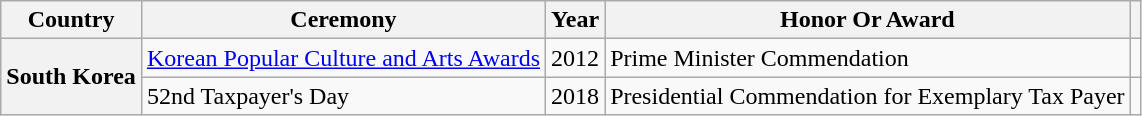<table class="wikitable plainrowheaders" style="margin-right: 0;">
<tr>
<th scope="col">Country</th>
<th scope="col">Ceremony</th>
<th scope="col">Year</th>
<th scope="col">Honor Or Award</th>
<th scope="col" class="unsortable"></th>
</tr>
<tr>
<th rowspan="2" scope="row">South Korea</th>
<td><a href='#'>Korean Popular Culture and Arts Awards</a></td>
<td style="text-align:center">2012</td>
<td>Prime Minister Commendation</td>
<td style="text-align:center"></td>
</tr>
<tr>
<td>52nd Taxpayer's Day</td>
<td style="text-align:center">2018</td>
<td>Presidential Commendation for Exemplary Tax Payer</td>
<td style="text-align:center"></td>
</tr>
</table>
